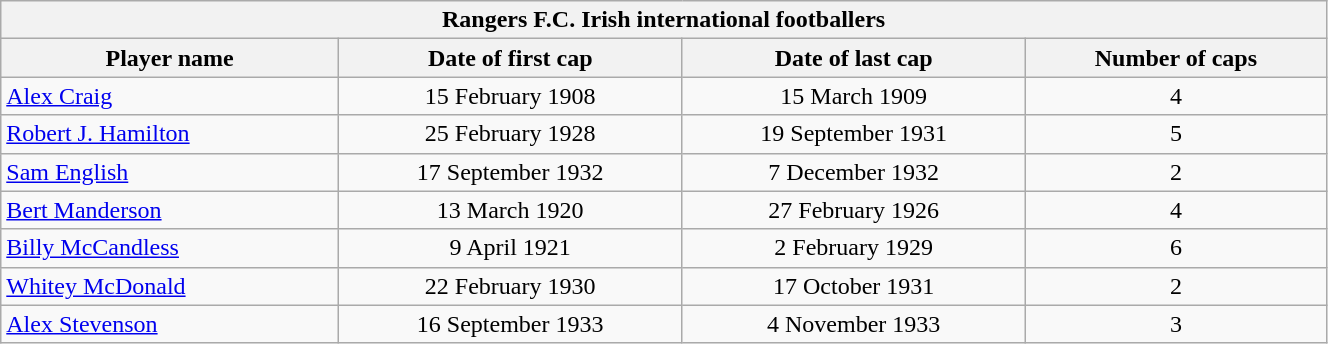<table class="wikitable plainrowheaders" style="width: 70%;">
<tr>
<th colspan=5>Rangers F.C. Irish international footballers </th>
</tr>
<tr>
<th scope="col">Player name</th>
<th scope="col">Date of first cap</th>
<th scope="col">Date of last cap</th>
<th scope="col">Number of caps</th>
</tr>
<tr>
<td><a href='#'>Alex Craig</a></td>
<td align="center">15 February 1908</td>
<td align="center">15 March 1909</td>
<td align="center">4</td>
</tr>
<tr>
<td><a href='#'>Robert J. Hamilton</a></td>
<td align="center">25 February 1928</td>
<td align="center">19 September 1931</td>
<td align="center">5</td>
</tr>
<tr>
<td><a href='#'>Sam English</a></td>
<td align="center">17 September 1932</td>
<td align="center">7 December 1932</td>
<td align="center">2</td>
</tr>
<tr>
<td><a href='#'>Bert Manderson</a></td>
<td align="center">13 March 1920</td>
<td align="center">27 February 1926</td>
<td align="center">4</td>
</tr>
<tr>
<td><a href='#'>Billy McCandless</a></td>
<td align="center">9 April 1921</td>
<td align="center">2 February 1929</td>
<td align="center">6</td>
</tr>
<tr>
<td><a href='#'>Whitey McDonald</a></td>
<td align="center">22 February 1930</td>
<td align="center">17 October 1931</td>
<td align="center">2</td>
</tr>
<tr>
<td><a href='#'>Alex Stevenson</a></td>
<td align="center">16 September 1933</td>
<td align="center">4 November 1933</td>
<td align="center">3</td>
</tr>
</table>
